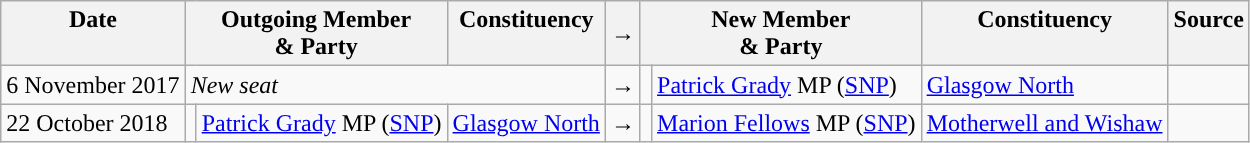<table class="wikitable">
<tr>
<th valign="top">Date</th>
<th colspan="2" valign="top">Outgoing Member<br>& Party</th>
<th valign="top">Constituency</th>
<th>→</th>
<th colspan="2" valign="top">New Member<br>& Party</th>
<th valign="top">Constituency</th>
<th valign="top">Source</th>
</tr>
<tr>
<td>6 November 2017</td>
<td colspan=3><em>New seat</em></td>
<td>→</td>
<td style="color:inherit;background:"></td>
<td><a href='#'>Patrick Grady</a> MP (<a href='#'>SNP</a>)</td>
<td><a href='#'>Glasgow North</a></td>
<td></td>
</tr>
<tr>
<td>22 October 2018</td>
<td style="color:inherit;background:"></td>
<td><a href='#'>Patrick Grady</a> MP (<a href='#'>SNP</a>)</td>
<td><a href='#'>Glasgow North</a></td>
<td>→</td>
<td style="color:inherit;background:"></td>
<td><a href='#'>Marion Fellows</a> MP (<a href='#'>SNP</a>)</td>
<td><a href='#'>Motherwell and Wishaw</a></td>
<td></td>
</tr>
</table>
